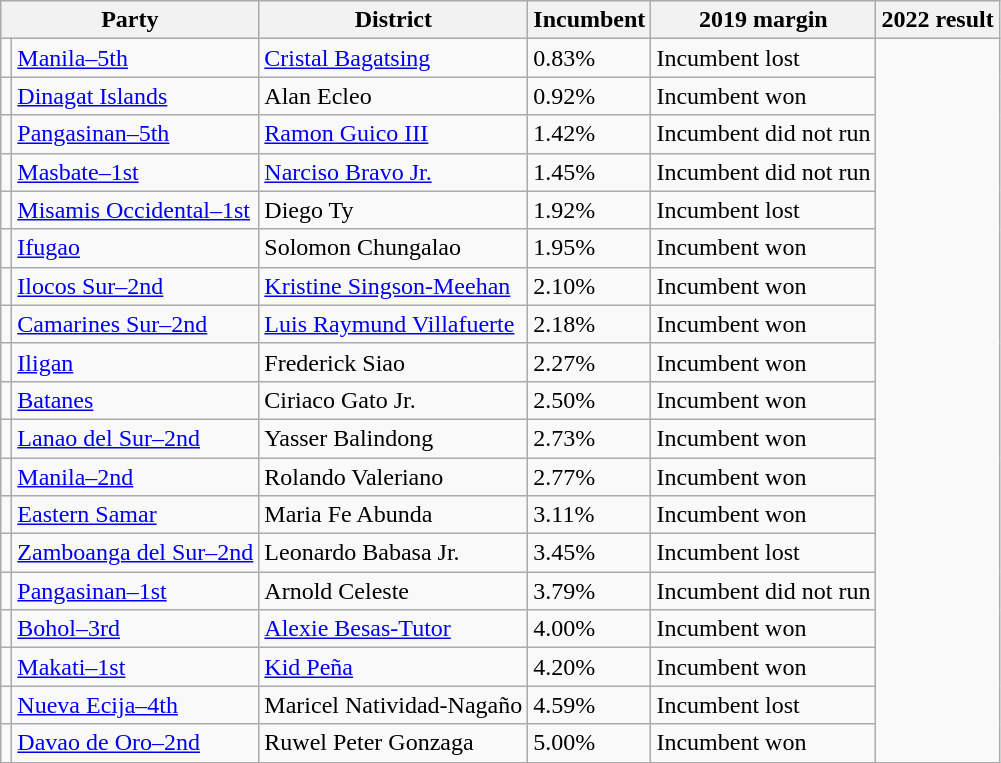<table class="wikitable">
<tr>
<th colspan="2">Party</th>
<th>District</th>
<th>Incumbent</th>
<th>2019 margin</th>
<th>2022 result</th>
</tr>
<tr>
<td></td>
<td><a href='#'>Manila–5th</a></td>
<td><a href='#'>Cristal Bagatsing</a></td>
<td>0.83%</td>
<td>Incumbent lost</td>
</tr>
<tr>
<td></td>
<td><a href='#'>Dinagat Islands</a></td>
<td>Alan Ecleo</td>
<td>0.92%</td>
<td>Incumbent won</td>
</tr>
<tr>
<td></td>
<td><a href='#'>Pangasinan–5th</a></td>
<td><a href='#'>Ramon Guico III</a></td>
<td>1.42%</td>
<td>Incumbent did not run</td>
</tr>
<tr>
<td></td>
<td><a href='#'>Masbate–1st</a></td>
<td><a href='#'>Narciso Bravo Jr.</a></td>
<td>1.45%</td>
<td>Incumbent did not run</td>
</tr>
<tr>
<td></td>
<td><a href='#'>Misamis Occidental–1st</a></td>
<td>Diego Ty</td>
<td>1.92%</td>
<td>Incumbent lost</td>
</tr>
<tr>
<td></td>
<td><a href='#'>Ifugao</a></td>
<td>Solomon Chungalao</td>
<td>1.95%</td>
<td>Incumbent won</td>
</tr>
<tr>
<td></td>
<td><a href='#'>Ilocos Sur–2nd</a></td>
<td><a href='#'>Kristine Singson-Meehan</a></td>
<td>2.10%</td>
<td>Incumbent won</td>
</tr>
<tr>
<td></td>
<td><a href='#'>Camarines Sur–2nd</a></td>
<td><a href='#'>Luis Raymund Villafuerte</a></td>
<td>2.18%</td>
<td>Incumbent won</td>
</tr>
<tr>
<td></td>
<td><a href='#'>Iligan</a></td>
<td>Frederick Siao</td>
<td>2.27%</td>
<td>Incumbent won</td>
</tr>
<tr>
<td></td>
<td><a href='#'>Batanes</a></td>
<td>Ciriaco Gato Jr.</td>
<td>2.50%</td>
<td>Incumbent won</td>
</tr>
<tr>
<td></td>
<td><a href='#'>Lanao del Sur–2nd</a></td>
<td>Yasser Balindong</td>
<td>2.73%</td>
<td>Incumbent won</td>
</tr>
<tr>
<td></td>
<td><a href='#'>Manila–2nd</a></td>
<td>Rolando Valeriano</td>
<td>2.77%</td>
<td>Incumbent won</td>
</tr>
<tr>
<td></td>
<td><a href='#'>Eastern Samar</a></td>
<td>Maria Fe Abunda</td>
<td>3.11%</td>
<td>Incumbent won</td>
</tr>
<tr>
<td></td>
<td><a href='#'>Zamboanga del Sur–2nd</a></td>
<td>Leonardo Babasa Jr.</td>
<td>3.45%</td>
<td>Incumbent lost</td>
</tr>
<tr>
<td></td>
<td><a href='#'>Pangasinan–1st</a></td>
<td>Arnold Celeste</td>
<td>3.79%</td>
<td>Incumbent did not run</td>
</tr>
<tr>
<td></td>
<td><a href='#'>Bohol–3rd</a></td>
<td><a href='#'>Alexie Besas-Tutor</a></td>
<td>4.00%</td>
<td>Incumbent won</td>
</tr>
<tr>
<td></td>
<td><a href='#'>Makati–1st</a></td>
<td><a href='#'>Kid Peña</a></td>
<td>4.20%</td>
<td>Incumbent won</td>
</tr>
<tr>
<td></td>
<td><a href='#'>Nueva Ecija–4th</a></td>
<td>Maricel Natividad-Nagaño</td>
<td>4.59%</td>
<td>Incumbent lost</td>
</tr>
<tr>
<td></td>
<td><a href='#'>Davao de Oro–2nd</a></td>
<td>Ruwel Peter Gonzaga</td>
<td>5.00%</td>
<td>Incumbent won</td>
</tr>
</table>
